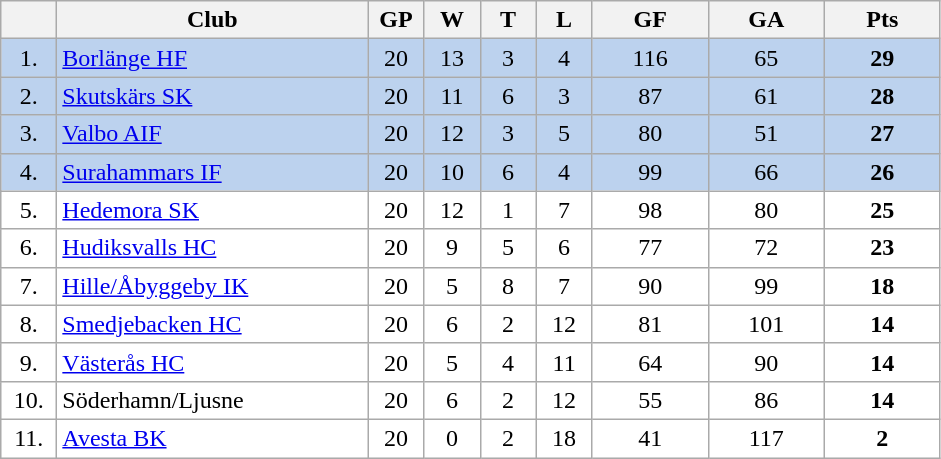<table class="wikitable">
<tr>
<th width="30"></th>
<th width="200">Club</th>
<th width="30">GP</th>
<th width="30">W</th>
<th width="30">T</th>
<th width="30">L</th>
<th width="70">GF</th>
<th width="70">GA</th>
<th width="70">Pts</th>
</tr>
<tr bgcolor="#BCD2EE" align="center">
<td>1.</td>
<td align="left"><a href='#'>Borlänge HF</a></td>
<td>20</td>
<td>13</td>
<td>3</td>
<td>4</td>
<td>116</td>
<td>65</td>
<td><strong>29</strong></td>
</tr>
<tr bgcolor="#BCD2EE" align="center">
<td>2.</td>
<td align="left"><a href='#'>Skutskärs SK</a></td>
<td>20</td>
<td>11</td>
<td>6</td>
<td>3</td>
<td>87</td>
<td>61</td>
<td><strong>28</strong></td>
</tr>
<tr bgcolor="#BCD2EE" align="center">
<td>3.</td>
<td align="left"><a href='#'>Valbo AIF</a></td>
<td>20</td>
<td>12</td>
<td>3</td>
<td>5</td>
<td>80</td>
<td>51</td>
<td><strong>27</strong></td>
</tr>
<tr bgcolor="#BCD2EE" align="center">
<td>4.</td>
<td align="left"><a href='#'>Surahammars IF</a></td>
<td>20</td>
<td>10</td>
<td>6</td>
<td>4</td>
<td>99</td>
<td>66</td>
<td><strong>26</strong></td>
</tr>
<tr bgcolor="#FFFFFF" align="center">
<td>5.</td>
<td align="left"><a href='#'>Hedemora SK</a></td>
<td>20</td>
<td>12</td>
<td>1</td>
<td>7</td>
<td>98</td>
<td>80</td>
<td><strong>25</strong></td>
</tr>
<tr bgcolor="#FFFFFF" align="center">
<td>6.</td>
<td align="left"><a href='#'>Hudiksvalls HC</a></td>
<td>20</td>
<td>9</td>
<td>5</td>
<td>6</td>
<td>77</td>
<td>72</td>
<td><strong>23</strong></td>
</tr>
<tr bgcolor="#FFFFFF" align="center">
<td>7.</td>
<td align="left"><a href='#'>Hille/Åbyggeby IK</a></td>
<td>20</td>
<td>5</td>
<td>8</td>
<td>7</td>
<td>90</td>
<td>99</td>
<td><strong>18</strong></td>
</tr>
<tr bgcolor="#FFFFFF" align="center">
<td>8.</td>
<td align="left"><a href='#'>Smedjebacken HC</a></td>
<td>20</td>
<td>6</td>
<td>2</td>
<td>12</td>
<td>81</td>
<td>101</td>
<td><strong>14</strong></td>
</tr>
<tr bgcolor="#FFFFFF" align="center">
<td>9.</td>
<td align="left"><a href='#'>Västerås HC</a></td>
<td>20</td>
<td>5</td>
<td>4</td>
<td>11</td>
<td>64</td>
<td>90</td>
<td><strong>14</strong></td>
</tr>
<tr bgcolor="#FFFFFF" align="center">
<td>10.</td>
<td align="left">Söderhamn/Ljusne</td>
<td>20</td>
<td>6</td>
<td>2</td>
<td>12</td>
<td>55</td>
<td>86</td>
<td><strong>14</strong></td>
</tr>
<tr bgcolor="#FFFFFF" align="center">
<td>11.</td>
<td align="left"><a href='#'>Avesta BK</a></td>
<td>20</td>
<td>0</td>
<td>2</td>
<td>18</td>
<td>41</td>
<td>117</td>
<td><strong>2</strong></td>
</tr>
</table>
